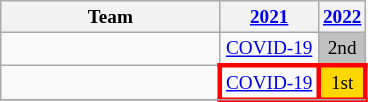<table class="wikitable sortable" style="text-align:center; font-size:80%">
<tr>
<th width=140>Team</th>
<th><a href='#'>2021</a></th>
<th><a href='#'>2022</a></th>
</tr>
<tr>
<td align=left></td>
<td><a href='#'>COVID-19</a></td>
<td bgcolor=silver>2nd</td>
</tr>
<tr>
<td align=left></td>
<td style="border:3px solid red"><a href='#'>COVID-19</a></td>
<td style="border:3px solid red" bgcolor=gold>1st</td>
</tr>
<tr>
</tr>
</table>
